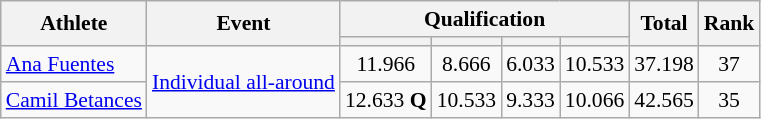<table class="wikitable" style="font-size:90%">
<tr>
<th rowspan=2>Athlete</th>
<th rowspan=2>Event</th>
<th colspan=4>Qualification</th>
<th rowspan=2>Total</th>
<th rowspan=2>Rank</th>
</tr>
<tr style="font-size:95%">
<th></th>
<th></th>
<th></th>
<th></th>
</tr>
<tr align=center>
<td align=left><a href='#'>Ana Fuentes</a></td>
<td align=left rowspan=2><a href='#'>Individual all-around</a></td>
<td>11.966</td>
<td>8.666</td>
<td>6.033</td>
<td>10.533</td>
<td>37.198</td>
<td>37</td>
</tr>
<tr align=center>
<td align=left><a href='#'>Camil Betances</a></td>
<td>12.633 <strong>Q</strong></td>
<td>10.533</td>
<td>9.333</td>
<td>10.066</td>
<td>42.565</td>
<td>35</td>
</tr>
</table>
